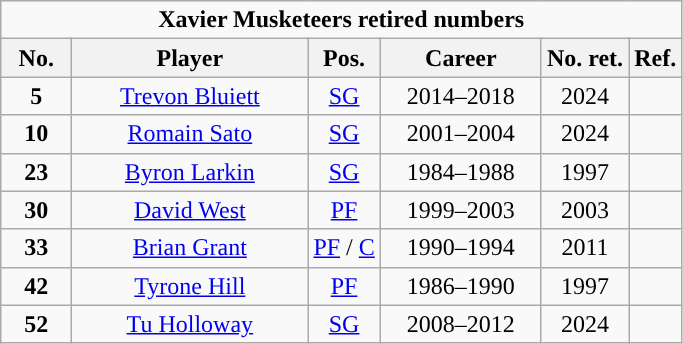<table class="wikitable sortable" style="text-align:center">
<tr>
<td colspan=6><strong>Xavier Musketeers retired numbers</strong></td>
</tr>
<tr>
<th width=40px>No.</th>
<th width=150px>Player</th>
<th width=px>Pos.</th>
<th width=100px>Career</th>
<th width=px>No. ret.</th>
<th width=px>Ref.</th>
</tr>
<tr>
<td><strong>5</strong></td>
<td><a href='#'>Trevon Bluiett</a></td>
<td><a href='#'>SG</a></td>
<td>2014–2018</td>
<td>2024</td>
<td></td>
</tr>
<tr>
<td><strong>10</strong></td>
<td><a href='#'>Romain Sato</a></td>
<td><a href='#'>SG</a></td>
<td>2001–2004</td>
<td>2024</td>
<td></td>
</tr>
<tr>
<td><strong>23</strong></td>
<td><a href='#'>Byron Larkin</a></td>
<td><a href='#'>SG</a></td>
<td>1984–1988</td>
<td>1997</td>
<td></td>
</tr>
<tr>
<td><strong>30</strong></td>
<td><a href='#'>David West</a></td>
<td><a href='#'>PF</a></td>
<td>1999–2003</td>
<td>2003</td>
<td></td>
</tr>
<tr>
<td><strong>33</strong></td>
<td><a href='#'>Brian Grant</a></td>
<td><a href='#'>PF</a> / <a href='#'>C</a></td>
<td>1990–1994</td>
<td>2011</td>
<td></td>
</tr>
<tr>
<td><strong>42</strong></td>
<td><a href='#'>Tyrone Hill</a></td>
<td><a href='#'>PF</a></td>
<td>1986–1990</td>
<td>1997</td>
<td></td>
</tr>
<tr>
<td><strong>52</strong></td>
<td><a href='#'>Tu Holloway</a></td>
<td><a href='#'>SG</a></td>
<td>2008–2012</td>
<td>2024</td>
<td></td>
</tr>
</table>
